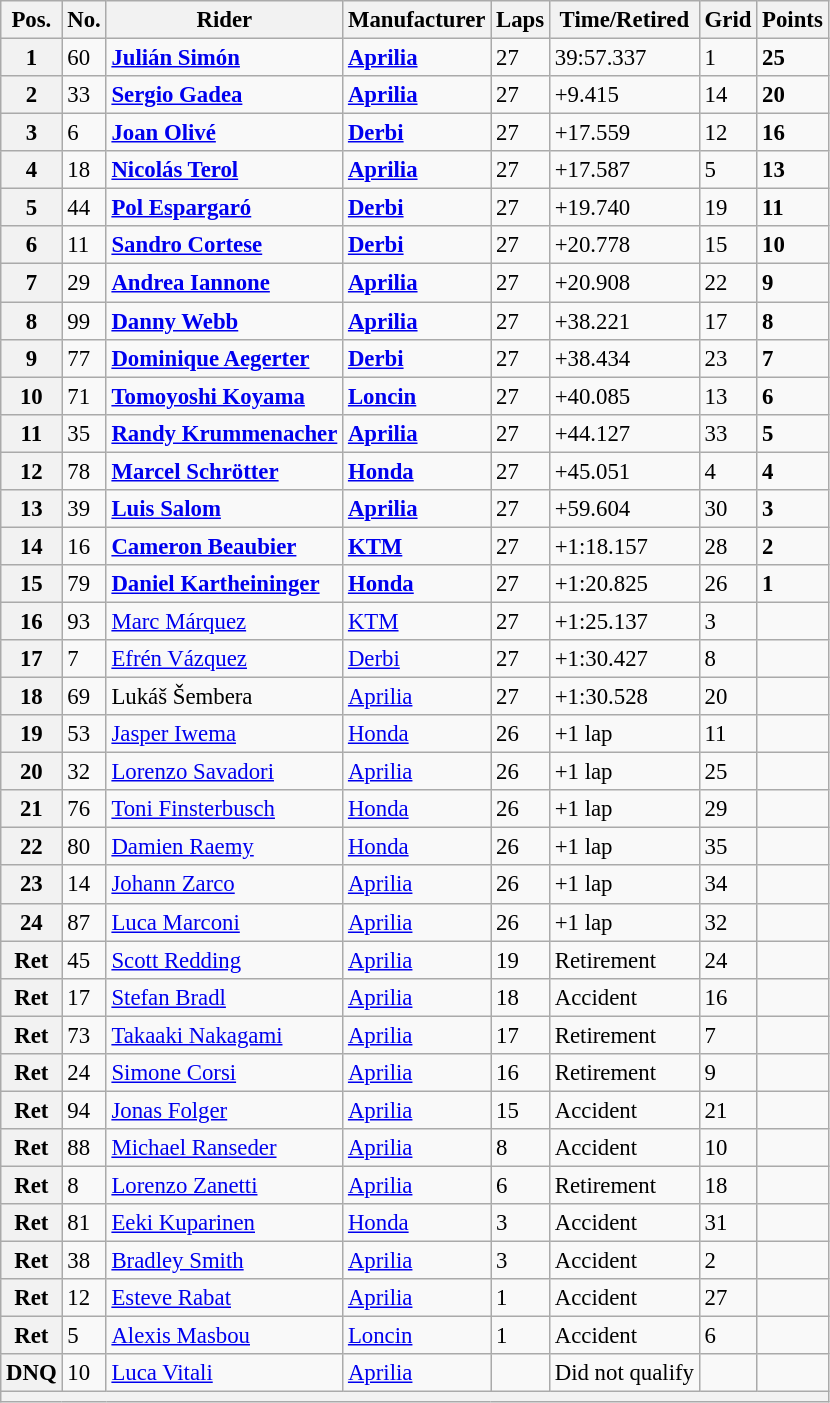<table class="wikitable" style="font-size: 95%;">
<tr>
<th>Pos.</th>
<th>No.</th>
<th>Rider</th>
<th>Manufacturer</th>
<th>Laps</th>
<th>Time/Retired</th>
<th>Grid</th>
<th>Points</th>
</tr>
<tr>
<th>1</th>
<td>60</td>
<td> <strong><a href='#'>Julián Simón</a></strong></td>
<td><strong><a href='#'>Aprilia</a></strong></td>
<td>27</td>
<td>39:57.337</td>
<td>1</td>
<td><strong>25</strong></td>
</tr>
<tr>
<th>2</th>
<td>33</td>
<td> <strong><a href='#'>Sergio Gadea</a></strong></td>
<td><strong><a href='#'>Aprilia</a></strong></td>
<td>27</td>
<td>+9.415</td>
<td>14</td>
<td><strong>20</strong></td>
</tr>
<tr>
<th>3</th>
<td>6</td>
<td> <strong><a href='#'>Joan Olivé</a></strong></td>
<td><strong><a href='#'>Derbi</a></strong></td>
<td>27</td>
<td>+17.559</td>
<td>12</td>
<td><strong>16</strong></td>
</tr>
<tr>
<th>4</th>
<td>18</td>
<td> <strong><a href='#'>Nicolás Terol</a></strong></td>
<td><strong><a href='#'>Aprilia</a></strong></td>
<td>27</td>
<td>+17.587</td>
<td>5</td>
<td><strong>13</strong></td>
</tr>
<tr>
<th>5</th>
<td>44</td>
<td> <strong><a href='#'>Pol Espargaró</a></strong></td>
<td><strong><a href='#'>Derbi</a></strong></td>
<td>27</td>
<td>+19.740</td>
<td>19</td>
<td><strong>11</strong></td>
</tr>
<tr>
<th>6</th>
<td>11</td>
<td> <strong><a href='#'>Sandro Cortese</a></strong></td>
<td><strong><a href='#'>Derbi</a></strong></td>
<td>27</td>
<td>+20.778</td>
<td>15</td>
<td><strong>10</strong></td>
</tr>
<tr>
<th>7</th>
<td>29</td>
<td> <strong><a href='#'>Andrea Iannone</a></strong></td>
<td><strong><a href='#'>Aprilia</a></strong></td>
<td>27</td>
<td>+20.908</td>
<td>22</td>
<td><strong>9</strong></td>
</tr>
<tr>
<th>8</th>
<td>99</td>
<td> <strong><a href='#'>Danny Webb</a></strong></td>
<td><strong><a href='#'>Aprilia</a></strong></td>
<td>27</td>
<td>+38.221</td>
<td>17</td>
<td><strong>8</strong></td>
</tr>
<tr>
<th>9</th>
<td>77</td>
<td> <strong><a href='#'>Dominique Aegerter</a></strong></td>
<td><strong><a href='#'>Derbi</a></strong></td>
<td>27</td>
<td>+38.434</td>
<td>23</td>
<td><strong>7</strong></td>
</tr>
<tr>
<th>10</th>
<td>71</td>
<td> <strong><a href='#'>Tomoyoshi Koyama</a></strong></td>
<td><strong><a href='#'>Loncin</a></strong></td>
<td>27</td>
<td>+40.085</td>
<td>13</td>
<td><strong>6</strong></td>
</tr>
<tr>
<th>11</th>
<td>35</td>
<td> <strong><a href='#'>Randy Krummenacher</a></strong></td>
<td><strong><a href='#'>Aprilia</a></strong></td>
<td>27</td>
<td>+44.127</td>
<td>33</td>
<td><strong>5</strong></td>
</tr>
<tr>
<th>12</th>
<td>78</td>
<td> <strong><a href='#'>Marcel Schrötter</a></strong></td>
<td><strong><a href='#'>Honda</a></strong></td>
<td>27</td>
<td>+45.051</td>
<td>4</td>
<td><strong>4</strong></td>
</tr>
<tr>
<th>13</th>
<td>39</td>
<td> <strong><a href='#'>Luis Salom</a></strong></td>
<td><strong><a href='#'>Aprilia</a></strong></td>
<td>27</td>
<td>+59.604</td>
<td>30</td>
<td><strong>3</strong></td>
</tr>
<tr>
<th>14</th>
<td>16</td>
<td> <strong><a href='#'>Cameron Beaubier</a></strong></td>
<td><strong><a href='#'>KTM</a></strong></td>
<td>27</td>
<td>+1:18.157</td>
<td>28</td>
<td><strong>2</strong></td>
</tr>
<tr>
<th>15</th>
<td>79</td>
<td> <strong><a href='#'>Daniel Kartheininger</a></strong></td>
<td><strong><a href='#'>Honda</a></strong></td>
<td>27</td>
<td>+1:20.825</td>
<td>26</td>
<td><strong>1</strong></td>
</tr>
<tr>
<th>16</th>
<td>93</td>
<td> <a href='#'>Marc Márquez</a></td>
<td><a href='#'>KTM</a></td>
<td>27</td>
<td>+1:25.137</td>
<td>3</td>
<td></td>
</tr>
<tr>
<th>17</th>
<td>7</td>
<td> <a href='#'>Efrén Vázquez</a></td>
<td><a href='#'>Derbi</a></td>
<td>27</td>
<td>+1:30.427</td>
<td>8</td>
<td></td>
</tr>
<tr>
<th>18</th>
<td>69</td>
<td> Lukáš Šembera</td>
<td><a href='#'>Aprilia</a></td>
<td>27</td>
<td>+1:30.528</td>
<td>20</td>
<td></td>
</tr>
<tr>
<th>19</th>
<td>53</td>
<td> <a href='#'>Jasper Iwema</a></td>
<td><a href='#'>Honda</a></td>
<td>26</td>
<td>+1 lap</td>
<td>11</td>
<td></td>
</tr>
<tr>
<th>20</th>
<td>32</td>
<td> <a href='#'>Lorenzo Savadori</a></td>
<td><a href='#'>Aprilia</a></td>
<td>26</td>
<td>+1 lap</td>
<td>25</td>
<td></td>
</tr>
<tr>
<th>21</th>
<td>76</td>
<td> <a href='#'>Toni Finsterbusch</a></td>
<td><a href='#'>Honda</a></td>
<td>26</td>
<td>+1 lap</td>
<td>29</td>
<td></td>
</tr>
<tr>
<th>22</th>
<td>80</td>
<td> <a href='#'>Damien Raemy</a></td>
<td><a href='#'>Honda</a></td>
<td>26</td>
<td>+1 lap</td>
<td>35</td>
<td></td>
</tr>
<tr>
<th>23</th>
<td>14</td>
<td> <a href='#'>Johann Zarco</a></td>
<td><a href='#'>Aprilia</a></td>
<td>26</td>
<td>+1 lap</td>
<td>34</td>
<td></td>
</tr>
<tr>
<th>24</th>
<td>87</td>
<td> <a href='#'>Luca Marconi</a></td>
<td><a href='#'>Aprilia</a></td>
<td>26</td>
<td>+1 lap</td>
<td>32</td>
<td></td>
</tr>
<tr>
<th>Ret</th>
<td>45</td>
<td> <a href='#'>Scott Redding</a></td>
<td><a href='#'>Aprilia</a></td>
<td>19</td>
<td>Retirement</td>
<td>24</td>
<td></td>
</tr>
<tr>
<th>Ret</th>
<td>17</td>
<td> <a href='#'>Stefan Bradl</a></td>
<td><a href='#'>Aprilia</a></td>
<td>18</td>
<td>Accident</td>
<td>16</td>
<td></td>
</tr>
<tr>
<th>Ret</th>
<td>73</td>
<td> <a href='#'>Takaaki Nakagami</a></td>
<td><a href='#'>Aprilia</a></td>
<td>17</td>
<td>Retirement</td>
<td>7</td>
<td></td>
</tr>
<tr>
<th>Ret</th>
<td>24</td>
<td> <a href='#'>Simone Corsi</a></td>
<td><a href='#'>Aprilia</a></td>
<td>16</td>
<td>Retirement</td>
<td>9</td>
<td></td>
</tr>
<tr>
<th>Ret</th>
<td>94</td>
<td> <a href='#'>Jonas Folger</a></td>
<td><a href='#'>Aprilia</a></td>
<td>15</td>
<td>Accident</td>
<td>21</td>
<td></td>
</tr>
<tr>
<th>Ret</th>
<td>88</td>
<td> <a href='#'>Michael Ranseder</a></td>
<td><a href='#'>Aprilia</a></td>
<td>8</td>
<td>Accident</td>
<td>10</td>
<td></td>
</tr>
<tr>
<th>Ret</th>
<td>8</td>
<td> <a href='#'>Lorenzo Zanetti</a></td>
<td><a href='#'>Aprilia</a></td>
<td>6</td>
<td>Retirement</td>
<td>18</td>
<td></td>
</tr>
<tr>
<th>Ret</th>
<td>81</td>
<td> <a href='#'>Eeki Kuparinen</a></td>
<td><a href='#'>Honda</a></td>
<td>3</td>
<td>Accident</td>
<td>31</td>
<td></td>
</tr>
<tr>
<th>Ret</th>
<td>38</td>
<td> <a href='#'>Bradley Smith</a></td>
<td><a href='#'>Aprilia</a></td>
<td>3</td>
<td>Accident</td>
<td>2</td>
<td></td>
</tr>
<tr>
<th>Ret</th>
<td>12</td>
<td> <a href='#'>Esteve Rabat</a></td>
<td><a href='#'>Aprilia</a></td>
<td>1</td>
<td>Accident</td>
<td>27</td>
<td></td>
</tr>
<tr>
<th>Ret</th>
<td>5</td>
<td> <a href='#'>Alexis Masbou</a></td>
<td><a href='#'>Loncin</a></td>
<td>1</td>
<td>Accident</td>
<td>6</td>
<td></td>
</tr>
<tr>
<th>DNQ</th>
<td>10</td>
<td> <a href='#'>Luca Vitali</a></td>
<td><a href='#'>Aprilia</a></td>
<td></td>
<td>Did not qualify</td>
<td></td>
<td></td>
</tr>
<tr>
<th colspan=8></th>
</tr>
</table>
